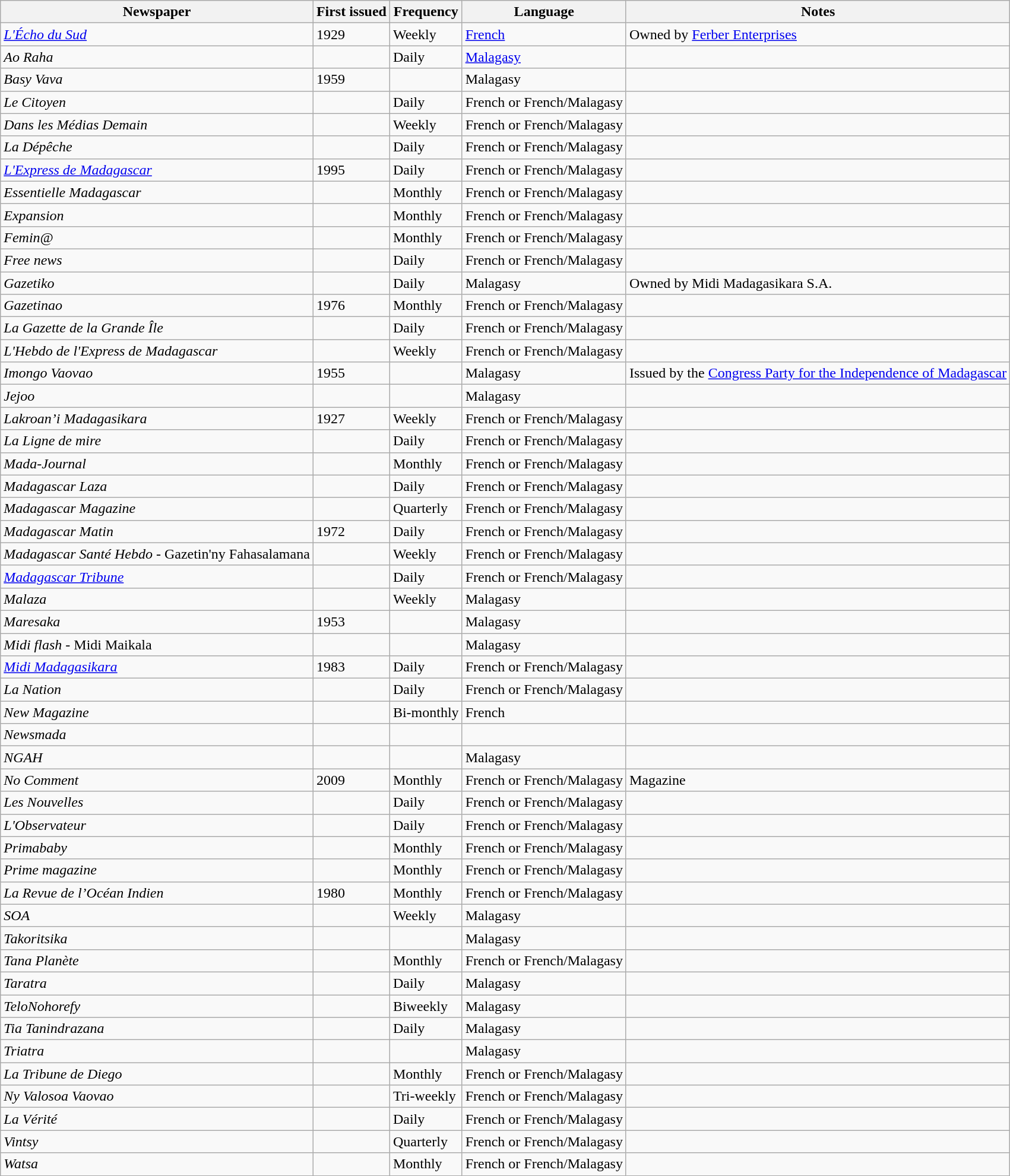<table class="wikitable sortable">
<tr>
<th>Newspaper</th>
<th>First issued</th>
<th>Frequency</th>
<th>Language</th>
<th>Notes</th>
</tr>
<tr>
<td><em><a href='#'>L'Écho du Sud</a></em></td>
<td>1929</td>
<td>Weekly</td>
<td><a href='#'>French</a></td>
<td>Owned by <a href='#'>Ferber Enterprises</a></td>
</tr>
<tr>
<td><em>Ao Raha</em></td>
<td></td>
<td>Daily</td>
<td><a href='#'>Malagasy</a></td>
<td></td>
</tr>
<tr>
<td><em>Basy Vava</em></td>
<td>1959</td>
<td></td>
<td>Malagasy</td>
<td></td>
</tr>
<tr>
<td><em>Le Citoyen</em></td>
<td></td>
<td>Daily</td>
<td>French or French/Malagasy</td>
<td></td>
</tr>
<tr>
<td><em>Dans les Médias Demain</em></td>
<td></td>
<td>Weekly</td>
<td>French or French/Malagasy</td>
<td></td>
</tr>
<tr>
<td><em>La Dépêche</em></td>
<td></td>
<td>Daily</td>
<td>French or French/Malagasy</td>
<td></td>
</tr>
<tr>
<td><em><a href='#'>L'Express de Madagascar</a></em> </td>
<td>1995</td>
<td>Daily</td>
<td>French or French/Malagasy</td>
<td></td>
</tr>
<tr>
<td><em>Essentielle Madagascar</em></td>
<td></td>
<td>Monthly</td>
<td>French or French/Malagasy</td>
<td></td>
</tr>
<tr>
<td><em>Expansion</em></td>
<td></td>
<td>Monthly</td>
<td>French or French/Malagasy</td>
<td></td>
</tr>
<tr>
<td><em>Femin@</em></td>
<td></td>
<td>Monthly</td>
<td>French or French/Malagasy</td>
<td></td>
</tr>
<tr>
<td><em>Free news</em></td>
<td></td>
<td>Daily</td>
<td>French or French/Malagasy</td>
<td></td>
</tr>
<tr>
<td><em>Gazetiko</em></td>
<td></td>
<td>Daily</td>
<td>Malagasy</td>
<td>Owned by Midi Madagasikara S.A.</td>
</tr>
<tr>
<td><em>Gazetinao</em></td>
<td>1976</td>
<td>Monthly</td>
<td>French or French/Malagasy</td>
<td></td>
</tr>
<tr>
<td><em>La Gazette de la Grande Île</em> </td>
<td></td>
<td>Daily</td>
<td>French or French/Malagasy</td>
<td></td>
</tr>
<tr>
<td><em>L'Hebdo de l'Express de Madagascar</em></td>
<td></td>
<td>Weekly</td>
<td>French or French/Malagasy</td>
<td></td>
</tr>
<tr>
<td><em>Imongo Vaovao</em></td>
<td>1955</td>
<td></td>
<td>Malagasy</td>
<td>Issued by the <a href='#'>Congress Party for the Independence of Madagascar</a></td>
</tr>
<tr>
<td><em>Jejoo</em></td>
<td></td>
<td></td>
<td>Malagasy</td>
<td></td>
</tr>
<tr>
<td><em>Lakroan’i Madagasikara</em> </td>
<td>1927</td>
<td>Weekly</td>
<td>French or French/Malagasy</td>
<td></td>
</tr>
<tr>
<td><em>La Ligne de mire</em></td>
<td></td>
<td>Daily</td>
<td>French or French/Malagasy</td>
<td></td>
</tr>
<tr>
<td><em>Mada-Journal</em></td>
<td></td>
<td>Monthly</td>
<td>French or French/Malagasy</td>
<td></td>
</tr>
<tr>
<td><em>Madagascar Laza</em></td>
<td></td>
<td>Daily</td>
<td>French or French/Malagasy</td>
<td></td>
</tr>
<tr>
<td><em>Madagascar Magazine</em></td>
<td></td>
<td>Quarterly</td>
<td>French or French/Malagasy</td>
<td></td>
</tr>
<tr>
<td><em>Madagascar Matin</em></td>
<td>1972</td>
<td>Daily</td>
<td>French or French/Malagasy</td>
<td></td>
</tr>
<tr>
<td><em>Madagascar Santé Hebdo</em> - Gazetin'ny Fahasalamana</td>
<td></td>
<td>Weekly</td>
<td>French or French/Malagasy</td>
<td></td>
</tr>
<tr>
<td><em><a href='#'>Madagascar Tribune</a></em> </td>
<td></td>
<td>Daily</td>
<td>French or French/Malagasy</td>
<td></td>
</tr>
<tr>
<td><em>Malaza</em></td>
<td></td>
<td>Weekly</td>
<td>Malagasy</td>
<td></td>
</tr>
<tr>
<td><em>Maresaka</em></td>
<td>1953</td>
<td></td>
<td>Malagasy</td>
<td></td>
</tr>
<tr>
<td><em>Midi flash</em> - Midi Maikala</td>
<td></td>
<td></td>
<td>Malagasy</td>
<td></td>
</tr>
<tr>
<td><em><a href='#'>Midi Madagasikara</a></em> </td>
<td>1983</td>
<td>Daily</td>
<td>French or French/Malagasy</td>
<td></td>
</tr>
<tr>
<td><em>La Nation</em></td>
<td></td>
<td>Daily</td>
<td>French or French/Malagasy</td>
<td></td>
</tr>
<tr>
<td><em>New Magazine</em> </td>
<td></td>
<td>Bi-monthly</td>
<td>French</td>
<td></td>
</tr>
<tr>
<td><em>Newsmada</em> </td>
<td></td>
<td></td>
<td></td>
<td></td>
</tr>
<tr>
<td><em>NGAH</em></td>
<td></td>
<td></td>
<td>Malagasy</td>
<td></td>
</tr>
<tr>
<td><em>No Comment</em> </td>
<td>2009</td>
<td>Monthly</td>
<td>French or French/Malagasy</td>
<td>Magazine</td>
</tr>
<tr>
<td><em>Les Nouvelles</em></td>
<td></td>
<td>Daily</td>
<td>French or French/Malagasy</td>
<td></td>
</tr>
<tr>
<td><em>L'Observateur</em></td>
<td></td>
<td>Daily</td>
<td>French or French/Malagasy</td>
<td></td>
</tr>
<tr>
<td><em>Primababy</em></td>
<td></td>
<td>Monthly</td>
<td>French or French/Malagasy</td>
<td></td>
</tr>
<tr>
<td><em>Prime magazine</em></td>
<td></td>
<td>Monthly</td>
<td>French or French/Malagasy</td>
<td></td>
</tr>
<tr>
<td><em>La Revue de l’Océan Indien</em></td>
<td>1980</td>
<td>Monthly</td>
<td>French or French/Malagasy</td>
<td></td>
</tr>
<tr>
<td><em>SOA</em></td>
<td></td>
<td>Weekly</td>
<td>Malagasy</td>
<td></td>
</tr>
<tr>
<td><em>Takoritsika</em></td>
<td></td>
<td></td>
<td>Malagasy</td>
<td></td>
</tr>
<tr>
<td><em>Tana Planète</em></td>
<td></td>
<td>Monthly</td>
<td>French or French/Malagasy</td>
<td></td>
</tr>
<tr>
<td><em>Taratra</em></td>
<td></td>
<td>Daily</td>
<td>Malagasy</td>
<td></td>
</tr>
<tr>
<td><em>TeloNohorefy</em></td>
<td></td>
<td>Biweekly</td>
<td>Malagasy</td>
<td></td>
</tr>
<tr>
<td><em>Tia Tanindrazana</em></td>
<td></td>
<td>Daily</td>
<td>Malagasy</td>
<td></td>
</tr>
<tr>
<td><em>Triatra</em></td>
<td></td>
<td></td>
<td>Malagasy</td>
<td></td>
</tr>
<tr>
<td><em>La Tribune de Diego</em></td>
<td></td>
<td>Monthly</td>
<td>French or French/Malagasy</td>
<td></td>
</tr>
<tr>
<td><em>Ny Valosoa Vaovao</em></td>
<td></td>
<td>Tri-weekly</td>
<td>French or French/Malagasy</td>
<td></td>
</tr>
<tr>
<td><em>La Vérité</em></td>
<td></td>
<td>Daily</td>
<td>French or French/Malagasy</td>
<td></td>
</tr>
<tr>
<td><em>Vintsy</em></td>
<td></td>
<td>Quarterly</td>
<td>French or French/Malagasy</td>
<td></td>
</tr>
<tr>
<td><em>Watsa</em></td>
<td></td>
<td>Monthly</td>
<td>French or French/Malagasy</td>
<td></td>
</tr>
</table>
